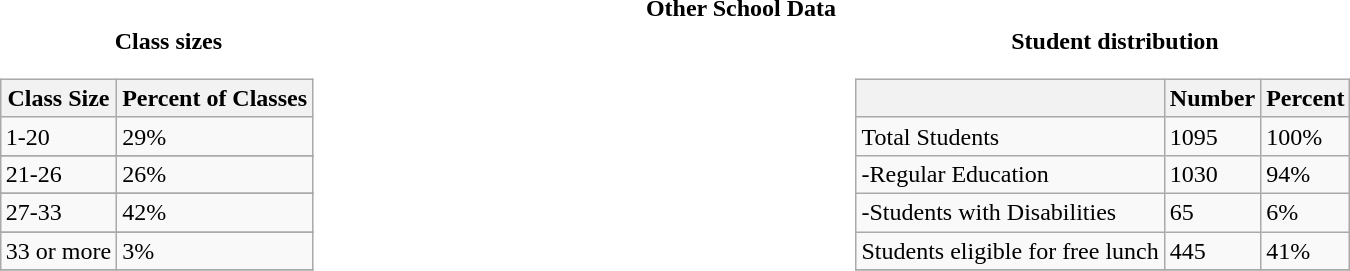<table border="0" width="100%">
<tr>
<td colspan="2" align="center"><strong>Other School Data</strong></td>
</tr>
<tr>
<td align="center"><strong>Class sizes</strong><br><table class="wikitable">
<tr>
<th>Class Size</th>
<th>Percent of Classes</th>
</tr>
<tr>
<td align="left">1-20</td>
<td>29%</td>
</tr>
<tr>
</tr>
<tr>
<td align="left">21-26</td>
<td>26%</td>
</tr>
<tr>
</tr>
<tr>
<td align="left">27-33</td>
<td>42%</td>
</tr>
<tr>
</tr>
<tr>
<td align="left">33 or more</td>
<td>3%</td>
</tr>
<tr>
</tr>
</table>
</td>
<td align="center"><strong>Student distribution</strong><br><table class="wikitable">
<tr>
<th></th>
<th>Number</th>
<th>Percent</th>
</tr>
<tr>
<td align="left">Total Students</td>
<td>1095</td>
<td>100%</td>
</tr>
<tr>
<td align="left">-Regular Education</td>
<td>1030</td>
<td>94%</td>
</tr>
<tr>
<td align="left">-Students with Disabilities</td>
<td>65</td>
<td>6%</td>
</tr>
<tr>
<td align="left">Students eligible for free lunch</td>
<td>445</td>
<td>41%</td>
</tr>
<tr>
</tr>
</table>
</td>
</tr>
</table>
